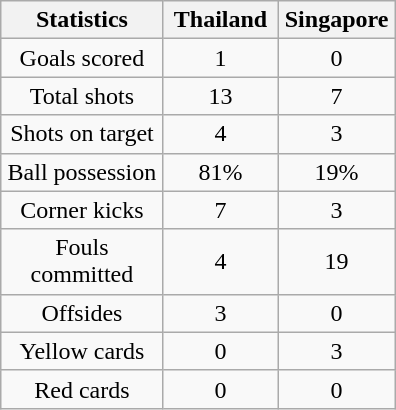<table class="wikitable" style="margin:1em auto; text-align:center;">
<tr>
<th scope=col width=100>Statistics</th>
<th scope=col width=70>Thailand</th>
<th scope=col width=70>Singapore</th>
</tr>
<tr>
<td>Goals scored</td>
<td>1</td>
<td>0</td>
</tr>
<tr>
<td>Total shots</td>
<td>13</td>
<td>7</td>
</tr>
<tr>
<td>Shots on target</td>
<td>4</td>
<td>3</td>
</tr>
<tr>
<td>Ball possession</td>
<td>81%</td>
<td>19%</td>
</tr>
<tr>
<td>Corner kicks</td>
<td>7</td>
<td>3</td>
</tr>
<tr>
<td>Fouls committed</td>
<td>4</td>
<td>19</td>
</tr>
<tr>
<td>Offsides</td>
<td>3</td>
<td>0</td>
</tr>
<tr>
<td>Yellow cards</td>
<td>0</td>
<td>3</td>
</tr>
<tr>
<td>Red cards</td>
<td>0</td>
<td>0</td>
</tr>
</table>
